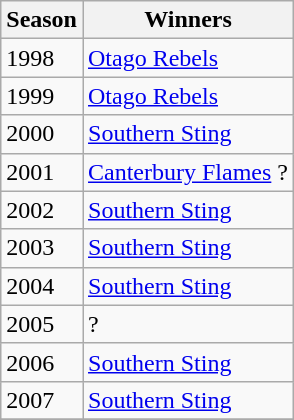<table class="wikitable collapsible">
<tr>
<th>Season</th>
<th>Winners</th>
</tr>
<tr>
<td>1998</td>
<td><a href='#'>Otago Rebels</a></td>
</tr>
<tr>
<td>1999</td>
<td><a href='#'>Otago Rebels</a></td>
</tr>
<tr>
<td>2000</td>
<td><a href='#'>Southern Sting</a></td>
</tr>
<tr>
<td>2001</td>
<td><a href='#'>Canterbury Flames</a> ?</td>
</tr>
<tr>
<td>2002</td>
<td><a href='#'>Southern Sting</a></td>
</tr>
<tr>
<td>2003</td>
<td><a href='#'>Southern Sting</a></td>
</tr>
<tr>
<td>2004</td>
<td><a href='#'>Southern Sting</a></td>
</tr>
<tr>
<td>2005</td>
<td>?</td>
</tr>
<tr>
<td>2006</td>
<td><a href='#'>Southern Sting</a></td>
</tr>
<tr>
<td>2007</td>
<td><a href='#'>Southern Sting</a></td>
</tr>
<tr>
</tr>
</table>
